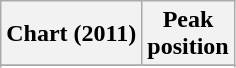<table class="wikitable">
<tr>
<th>Chart (2011)</th>
<th>Peak<br>position</th>
</tr>
<tr>
</tr>
<tr>
</tr>
</table>
